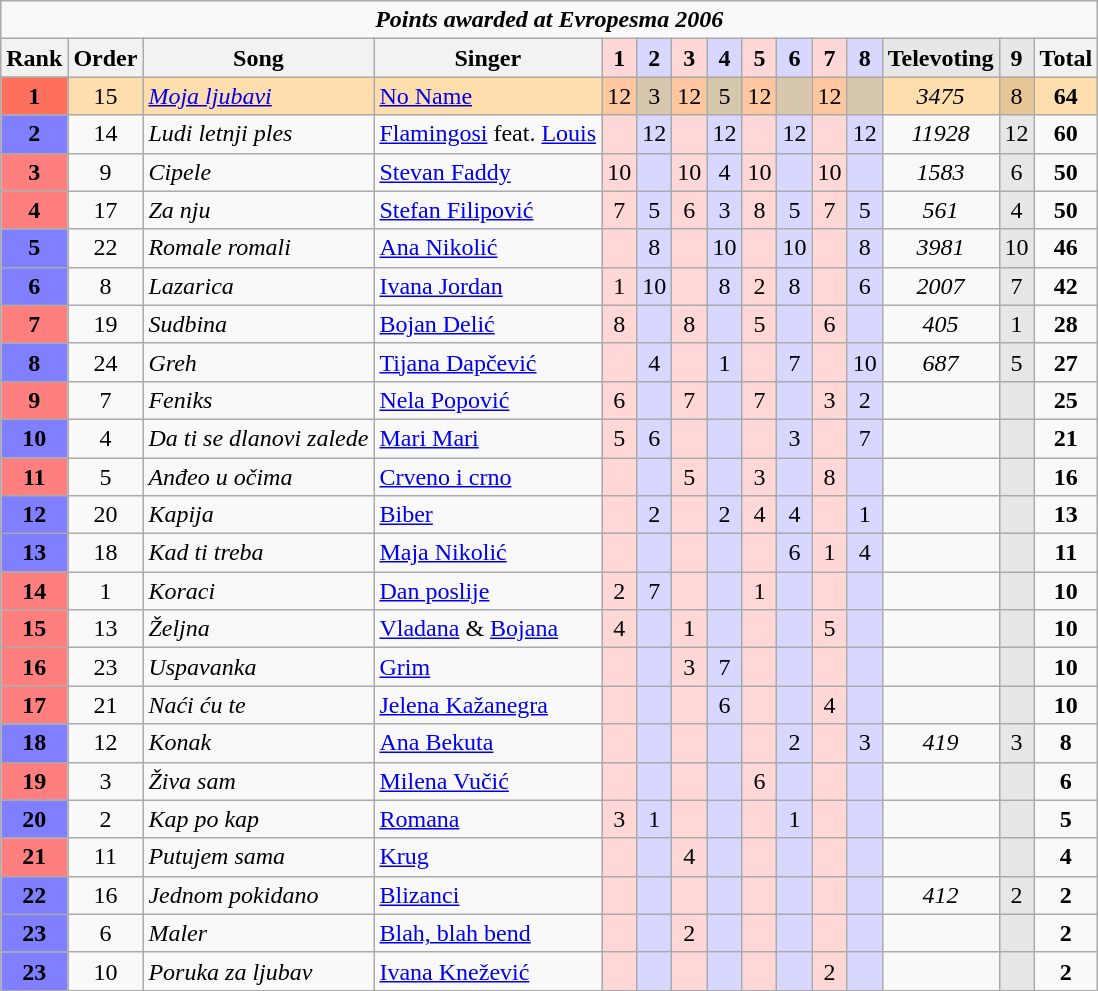<table class="wikitable">
<tr>
<td colspan="15" style="text-align:CENTER;"><strong><em>Points awarded at Evropesma 2006</em></strong></td>
</tr>
<tr>
<th>Rank</th>
<th>Order</th>
<th>Song</th>
<th>Singer</th>
<th style="background:#ffd7d7;">1</th>
<th style="background:#d7d7ff;">2</th>
<th style="background:#ffd7d7;">3</th>
<th style="background:#d7d7ff;">4</th>
<th style="background:#ffd7d7;">5</th>
<th style="background:#d7d7ff;">6</th>
<th style="background:#ffd7d7;">7</th>
<th style="background:#d7d7ff;">8</th>
<th style="background:#e7e7e7;">Televoting</th>
<th style="background:#e7e7e7;">9</th>
<th>Total</th>
</tr>
<tr style="background:#ffdead;">
<td style="text-align:CENTER; background:#ff6f5d;"><strong>1</strong></td>
<td align=CENTER>15</td>
<td><em><a href='#'>Moja ljubavi</a></em></td>
<td><a href='#'>No Name</a></td>
<td style="text-align:CENTER; background:#ffc79f;">12</td>
<td style="text-align:CENTER; background:#d7c7ad;">3</td>
<td style="text-align:CENTER; background:#ffc79f;">12</td>
<td style="text-align:CENTER; background:#d7c7ad;">5</td>
<td style="text-align:CENTER; background:#ffc79f;">12</td>
<td style="text-align:CENTER; background:#d7c7ad;"></td>
<td style="text-align:CENTER; background:#ffc79f;">12</td>
<td style="text-align:CENTER; background:#d7c7ad;"></td>
<td align=CENTER><em>3475</em></td>
<td style="text-align:CENTER; background:#e7c695;">8</td>
<td align=CENTER><strong>64</strong></td>
</tr>
<tr>
<td style="text-align:CENTER; background:#7f7fff;"><strong>2</strong></td>
<td align=CENTER>14</td>
<td><em>Ludi letnji ples</em></td>
<td><a href='#'>Flamingosi</a> feat. <a href='#'>Louis</a></td>
<td style="text-align:CENTER; background:#ffd7d7;"></td>
<td style="text-align:CENTER; background:#d7d7ff;">12</td>
<td style="text-align:CENTER; background:#ffd7d7;"></td>
<td style="text-align:CENTER; background:#d7d7ff;">12</td>
<td style="text-align:CENTER; background:#ffd7d7;"></td>
<td style="text-align:CENTER; background:#d7d7ff;">12</td>
<td style="text-align:CENTER; background:#ffd7d7;"></td>
<td style="text-align:CENTER; background:#d7d7ff;">12</td>
<td align=CENTER><em>11928</em></td>
<td style="text-align:CENTER; background:#e7e7e7;">12</td>
<td align=CENTER><strong>60</strong></td>
</tr>
<tr>
<td style="text-align:CENTER; background:#ff7f7f;"><strong>3</strong></td>
<td align=CENTER>9</td>
<td><em>Cipele</em></td>
<td><a href='#'>Stevan Faddy</a></td>
<td style="text-align:CENTER; background:#ffd7d7;">10</td>
<td style="text-align:CENTER; background:#d7d7ff;"></td>
<td style="text-align:CENTER; background:#ffd7d7;">10</td>
<td style="text-align:CENTER; background:#d7d7ff;">4</td>
<td style="text-align:CENTER; background:#ffd7d7;">10</td>
<td style="text-align:CENTER; background:#d7d7ff;"></td>
<td style="text-align:CENTER; background:#ffd7d7;">10</td>
<td style="text-align:CENTER; background:#d7d7ff;"></td>
<td align=CENTER><em>1583</em></td>
<td style="text-align:CENTER; background:#e7e7e7;">6</td>
<td align=CENTER><strong>50</strong></td>
</tr>
<tr>
<td style="text-align:CENTER; background:#ff7f7f;"><strong>4</strong></td>
<td align=CENTER>17</td>
<td><em>Za nju</em></td>
<td><a href='#'>Stefan Filipović</a></td>
<td style="text-align:CENTER; background:#ffd7d7;">7</td>
<td style="text-align:CENTER; background:#d7d7ff;">5</td>
<td style="text-align:CENTER; background:#ffd7d7;">6</td>
<td style="text-align:CENTER; background:#d7d7ff;">3</td>
<td style="text-align:CENTER; background:#ffd7d7;">8</td>
<td style="text-align:CENTER; background:#d7d7ff;">5</td>
<td style="text-align:CENTER; background:#ffd7d7;">7</td>
<td style="text-align:CENTER; background:#d7d7ff;">5</td>
<td align=CENTER><em>561</em></td>
<td style="text-align:CENTER; background:#e7e7e7;">4</td>
<td align=CENTER><strong>50</strong></td>
</tr>
<tr>
<td style="text-align:CENTER; background:#7f7fff;"><strong>5</strong></td>
<td align=CENTER>22</td>
<td><em>Romale romali</em></td>
<td><a href='#'>Ana Nikolić</a></td>
<td style="text-align:CENTER; background:#ffd7d7;"></td>
<td style="text-align:CENTER; background:#d7d7ff;">8</td>
<td style="text-align:CENTER; background:#ffd7d7;"></td>
<td style="text-align:CENTER; background:#d7d7ff;">10</td>
<td style="text-align:CENTER; background:#ffd7d7;"></td>
<td style="text-align:CENTER; background:#d7d7ff;">10</td>
<td style="text-align:CENTER; background:#ffd7d7;"></td>
<td style="text-align:CENTER; background:#d7d7ff;">8</td>
<td align=CENTER><em>3981</em></td>
<td style="text-align:CENTER; background:#e7e7e7;">10</td>
<td align=CENTER><strong>46</strong></td>
</tr>
<tr>
<td style="text-align:CENTER; background:#7f7fff;"><strong>6</strong></td>
<td align=CENTER>8</td>
<td><em>Lazarica</em></td>
<td><a href='#'>Ivana Jordan</a></td>
<td style="text-align:CENTER; background:#ffd7d7;">1</td>
<td style="text-align:CENTER; background:#d7d7ff;">10</td>
<td style="text-align:CENTER; background:#ffd7d7;"></td>
<td style="text-align:CENTER; background:#d7d7ff;">8</td>
<td style="text-align:CENTER; background:#ffd7d7;">2</td>
<td style="text-align:CENTER; background:#d7d7ff;">8</td>
<td style="text-align:CENTER; background:#ffd7d7;"></td>
<td style="text-align:CENTER; background:#d7d7ff;">6</td>
<td align=CENTER><em>2007</em></td>
<td style="text-align:CENTER; background:#e7e7e7;">7</td>
<td align=CENTER><strong>42</strong></td>
</tr>
<tr>
<td style="text-align:CENTER; background:#ff7f7f;"><strong>7</strong></td>
<td align=CENTER>19</td>
<td><em>Sudbina</em></td>
<td><a href='#'>Bojan Delić</a></td>
<td style="text-align:CENTER; background:#ffd7d7;">8</td>
<td style="text-align:CENTER; background:#d7d7ff;"></td>
<td style="text-align:CENTER; background:#ffd7d7;">8</td>
<td style="text-align:CENTER; background:#d7d7ff;"></td>
<td style="text-align:CENTER; background:#ffd7d7;">5</td>
<td style="text-align:CENTER; background:#d7d7ff;"></td>
<td style="text-align:CENTER; background:#ffd7d7;">6</td>
<td style="text-align:CENTER; background:#d7d7ff;"></td>
<td align=CENTER><em>405</em></td>
<td style="text-align:CENTER; background:#e7e7e7;">1</td>
<td align=CENTER><strong>28</strong></td>
</tr>
<tr>
<td style="text-align:CENTER; background:#7f7fff;"><strong>8</strong></td>
<td align=CENTER>24</td>
<td><em>Greh</em></td>
<td><a href='#'>Tijana Dapčević</a></td>
<td style="text-align:CENTER; background:#ffd7d7;"></td>
<td style="text-align:CENTER; background:#d7d7ff;">4</td>
<td style="text-align:CENTER; background:#ffd7d7;"></td>
<td style="text-align:CENTER; background:#d7d7ff;">1</td>
<td style="text-align:CENTER; background:#ffd7d7;"></td>
<td style="text-align:CENTER; background:#d7d7ff;">7</td>
<td style="text-align:CENTER; background:#ffd7d7;"></td>
<td style="text-align:CENTER; background:#d7d7ff;">10</td>
<td align=CENTER><em>687</em></td>
<td style="text-align:CENTER; background:#e7e7e7;">5</td>
<td align=CENTER><strong>27</strong></td>
</tr>
<tr>
<td style="text-align:CENTER; background:#ff7f7f;"><strong>9</strong></td>
<td align=CENTER>7</td>
<td><em>Feniks</em></td>
<td><a href='#'>Nela Popović</a></td>
<td style="text-align:CENTER; background:#ffd7d7;">6</td>
<td style="text-align:CENTER; background:#d7d7ff;"></td>
<td style="text-align:CENTER; background:#ffd7d7;">7</td>
<td style="text-align:CENTER; background:#d7d7ff;"></td>
<td style="text-align:CENTER; background:#ffd7d7;">7</td>
<td style="text-align:CENTER; background:#d7d7ff;"></td>
<td style="text-align:CENTER; background:#ffd7d7;">3</td>
<td style="text-align:CENTER; background:#d7d7ff;">2</td>
<td align=CENTER></td>
<td style="text-align:CENTER; background:#e7e7e7;"></td>
<td align=CENTER><strong>25</strong></td>
</tr>
<tr>
<td style="text-align:CENTER; background:#7f7fff;"><strong>10</strong></td>
<td align=CENTER>4</td>
<td><em>Da ti se dlanovi zalede</em></td>
<td><a href='#'>Mari Mari</a></td>
<td style="text-align:CENTER; background:#ffd7d7;">5</td>
<td style="text-align:CENTER; background:#d7d7ff;">6</td>
<td style="text-align:CENTER; background:#ffd7d7;"></td>
<td style="text-align:CENTER; background:#d7d7ff;"></td>
<td style="text-align:CENTER; background:#ffd7d7;"></td>
<td style="text-align:CENTER; background:#d7d7ff;">3</td>
<td style="text-align:CENTER; background:#ffd7d7;"></td>
<td style="text-align:CENTER; background:#d7d7ff;">7</td>
<td align=CENTER></td>
<td style="text-align:CENTER; background:#e7e7e7;"></td>
<td align=CENTER><strong>21</strong></td>
</tr>
<tr>
<td style="text-align:CENTER; background:#ff7f7f;"><strong>11</strong></td>
<td align=CENTER>5</td>
<td><em>Anđeo u očima</em></td>
<td><a href='#'>Crveno i crno</a></td>
<td style="text-align:CENTER; background:#ffd7d7;"></td>
<td style="text-align:CENTER; background:#d7d7ff;"></td>
<td style="text-align:CENTER; background:#ffd7d7;">5</td>
<td style="text-align:CENTER; background:#d7d7ff;"></td>
<td style="text-align:CENTER; background:#ffd7d7;">3</td>
<td style="text-align:CENTER; background:#d7d7ff;"></td>
<td style="text-align:CENTER; background:#ffd7d7;">8</td>
<td style="text-align:CENTER; background:#d7d7ff;"></td>
<td align=CENTER></td>
<td style="text-align:CENTER; background:#e7e7e7;"></td>
<td align=CENTER><strong>16</strong></td>
</tr>
<tr>
<td style="text-align:CENTER; background:#7f7fff;"><strong>12</strong></td>
<td align=CENTER>20</td>
<td><em>Kapija</em></td>
<td><a href='#'>Biber</a></td>
<td style="text-align:CENTER; background:#ffd7d7;"></td>
<td style="text-align:CENTER; background:#d7d7ff;">2</td>
<td style="text-align:CENTER; background:#ffd7d7;"></td>
<td style="text-align:CENTER; background:#d7d7ff;">2</td>
<td style="text-align:CENTER; background:#ffd7d7;">4</td>
<td style="text-align:CENTER; background:#d7d7ff;">4</td>
<td style="text-align:CENTER; background:#ffd7d7;"></td>
<td style="text-align:CENTER; background:#d7d7ff;">1</td>
<td align=CENTER></td>
<td style="text-align:CENTER; background:#e7e7e7;"></td>
<td align=CENTER><strong>13</strong></td>
</tr>
<tr>
<td style="text-align:CENTER; background:#7f7fff;"><strong>13</strong></td>
<td align=CENTER>18</td>
<td><em>Kad ti treba</em></td>
<td><a href='#'>Maja Nikolić</a></td>
<td style="text-align:CENTER; background:#ffd7d7;"></td>
<td style="text-align:CENTER; background:#d7d7ff;"></td>
<td style="text-align:CENTER; background:#ffd7d7;"></td>
<td style="text-align:CENTER; background:#d7d7ff;"></td>
<td style="text-align:CENTER; background:#ffd7d7;"></td>
<td style="text-align:CENTER; background:#d7d7ff;">6</td>
<td style="text-align:CENTER; background:#ffd7d7;">1</td>
<td style="text-align:CENTER; background:#d7d7ff;">4</td>
<td align=CENTER></td>
<td style="text-align:CENTER; background:#e7e7e7;"></td>
<td align=CENTER><strong>11</strong></td>
</tr>
<tr>
<td style="text-align:CENTER; background:#ff7f7f;"><strong>14</strong></td>
<td align=CENTER>1</td>
<td><em>Koraci</em></td>
<td><a href='#'>Dan poslije</a></td>
<td style="text-align:CENTER; background:#ffd7d7;">2</td>
<td style="text-align:CENTER; background:#d7d7ff;">7</td>
<td style="text-align:CENTER; background:#ffd7d7;"></td>
<td style="text-align:CENTER; background:#d7d7ff;"></td>
<td style="text-align:CENTER; background:#ffd7d7;">1</td>
<td style="text-align:CENTER; background:#d7d7ff;"></td>
<td style="text-align:CENTER; background:#ffd7d7;"></td>
<td style="text-align:CENTER; background:#d7d7ff;"></td>
<td align=CENTER></td>
<td style="text-align:CENTER; background:#e7e7e7;"></td>
<td align=CENTER><strong>10</strong></td>
</tr>
<tr>
<td style="text-align:CENTER; background:#ff7f7f;"><strong>15</strong></td>
<td align=CENTER>13</td>
<td><em>Željna</em></td>
<td><a href='#'>Vladana</a> & <a href='#'>Bojana</a></td>
<td style="text-align:CENTER; background:#ffd7d7;">4</td>
<td style="text-align:CENTER; background:#d7d7ff;"></td>
<td style="text-align:CENTER; background:#ffd7d7;">1</td>
<td style="text-align:CENTER; background:#d7d7ff;"></td>
<td style="text-align:CENTER; background:#ffd7d7;"></td>
<td style="text-align:CENTER; background:#d7d7ff;"></td>
<td style="text-align:CENTER; background:#ffd7d7;">5</td>
<td style="text-align:CENTER; background:#d7d7ff;"></td>
<td align=CENTER></td>
<td style="text-align:CENTER; background:#e7e7e7;"></td>
<td align=CENTER><strong>10</strong></td>
</tr>
<tr>
<td style="text-align:CENTER; background:#ff7f7f;"><strong>16</strong></td>
<td align=CENTER>23</td>
<td><em>Uspavanka</em></td>
<td><a href='#'>Grim</a></td>
<td style="text-align:CENTER; background:#ffd7d7;"></td>
<td style="text-align:CENTER; background:#d7d7ff;"></td>
<td style="text-align:CENTER; background:#ffd7d7;">3</td>
<td style="text-align:CENTER; background:#d7d7ff;">7</td>
<td style="text-align:CENTER; background:#ffd7d7;"></td>
<td style="text-align:CENTER; background:#d7d7ff;"></td>
<td style="text-align:CENTER; background:#ffd7d7;"></td>
<td style="text-align:CENTER; background:#d7d7ff;"></td>
<td align=CENTER></td>
<td style="text-align:CENTER; background:#e7e7e7;"></td>
<td align=CENTER><strong>10</strong></td>
</tr>
<tr>
<td style="text-align:CENTER; background:#ff7f7f;"><strong>17</strong></td>
<td align=CENTER>21</td>
<td><em>Naći ću te</em></td>
<td><a href='#'>Jelena Kažanegra</a></td>
<td style="text-align:CENTER; background:#ffd7d7;"></td>
<td style="text-align:CENTER; background:#d7d7ff;"></td>
<td style="text-align:CENTER; background:#ffd7d7;"></td>
<td style="text-align:CENTER; background:#d7d7ff;">6</td>
<td style="text-align:CENTER; background:#ffd7d7;"></td>
<td style="text-align:CENTER; background:#d7d7ff;"></td>
<td style="text-align:CENTER; background:#ffd7d7;">4</td>
<td style="text-align:CENTER; background:#d7d7ff;"></td>
<td align=CENTER></td>
<td style="text-align:CENTER; background:#e7e7e7;"></td>
<td align=CENTER><strong>10</strong></td>
</tr>
<tr>
<td style="text-align:CENTER; background:#7f7fff;"><strong>18</strong></td>
<td align=CENTER>12</td>
<td><em>Konak</em></td>
<td><a href='#'>Ana Bekuta</a></td>
<td style="text-align:CENTER; background:#ffd7d7;"></td>
<td style="text-align:CENTER; background:#d7d7ff;"></td>
<td style="text-align:CENTER; background:#ffd7d7;"></td>
<td style="text-align:CENTER; background:#d7d7ff;"></td>
<td style="text-align:CENTER; background:#ffd7d7;"></td>
<td style="text-align:CENTER; background:#d7d7ff;">2</td>
<td style="text-align:CENTER; background:#ffd7d7;"></td>
<td style="text-align:CENTER; background:#d7d7ff;">3</td>
<td align=CENTER><em>419</em></td>
<td style="text-align:CENTER; background:#e7e7e7;">3</td>
<td align=CENTER><strong>8</strong></td>
</tr>
<tr>
<td style="text-align:CENTER; background:#ff7f7f;"><strong>19</strong></td>
<td align=CENTER>3</td>
<td><em>Živa sam</em></td>
<td><a href='#'>Milena Vučić</a></td>
<td style="text-align:CENTER; background:#ffd7d7;"></td>
<td style="text-align:CENTER; background:#d7d7ff;"></td>
<td style="text-align:CENTER; background:#ffd7d7;"></td>
<td style="text-align:CENTER; background:#d7d7ff;"></td>
<td style="text-align:CENTER; background:#ffd7d7;">6</td>
<td style="text-align:CENTER; background:#d7d7ff;"></td>
<td style="text-align:CENTER; background:#ffd7d7;"></td>
<td style="text-align:CENTER; background:#d7d7ff;"></td>
<td align=CENTER></td>
<td style="text-align:CENTER; background:#e7e7e7;"></td>
<td align=CENTER><strong>6</strong></td>
</tr>
<tr>
<td style="text-align:CENTER; background:#7f7fff;"><strong>20</strong></td>
<td align=CENTER>2</td>
<td><em>Kap po kap</em></td>
<td><a href='#'>Romana</a></td>
<td style="text-align:CENTER; background:#ffd7d7;">3</td>
<td style="text-align:CENTER; background:#d7d7ff;">1</td>
<td style="text-align:CENTER; background:#ffd7d7;"></td>
<td style="text-align:CENTER; background:#d7d7ff;"></td>
<td style="text-align:CENTER; background:#ffd7d7;"></td>
<td style="text-align:CENTER; background:#d7d7ff;">1</td>
<td style="text-align:CENTER; background:#ffd7d7;"></td>
<td style="text-align:CENTER; background:#d7d7ff;"></td>
<td align=CENTER></td>
<td style="text-align:CENTER; background:#e7e7e7;"></td>
<td align=CENTER><strong>5</strong></td>
</tr>
<tr>
<td style="text-align:CENTER; background:#ff7f7f;"><strong>21</strong></td>
<td align=CENTER>11</td>
<td><em>Putujem sama</em></td>
<td><a href='#'>Krug</a></td>
<td style="text-align:CENTER; background:#ffd7d7;"></td>
<td style="text-align:CENTER; background:#d7d7ff;"></td>
<td style="text-align:CENTER; background:#ffd7d7;">4</td>
<td style="text-align:CENTER; background:#d7d7ff;"></td>
<td style="text-align:CENTER; background:#ffd7d7;"></td>
<td style="text-align:CENTER; background:#d7d7ff;"></td>
<td style="text-align:CENTER; background:#ffd7d7;"></td>
<td style="text-align:CENTER; background:#d7d7ff;"></td>
<td align=CENTER></td>
<td style="text-align:CENTER; background:#e7e7e7;"></td>
<td align=CENTER><strong>4</strong></td>
</tr>
<tr>
<td style="text-align:CENTER; background:#7f7fff;"><strong>22</strong></td>
<td align=CENTER>16</td>
<td><em>Jednom pokidano</em></td>
<td><a href='#'>Blizanci</a></td>
<td style="text-align:CENTER; background:#ffd7d7;"></td>
<td style="text-align:CENTER; background:#d7d7ff;"></td>
<td style="text-align:CENTER; background:#ffd7d7;"></td>
<td style="text-align:CENTER; background:#d7d7ff;"></td>
<td style="text-align:CENTER; background:#ffd7d7;"></td>
<td style="text-align:CENTER; background:#d7d7ff;"></td>
<td style="text-align:CENTER; background:#ffd7d7;"></td>
<td style="text-align:CENTER; background:#d7d7ff;"></td>
<td align=CENTER><em>412</em></td>
<td style="text-align:CENTER; background:#e7e7e7;">2</td>
<td align=CENTER><strong>2</strong></td>
</tr>
<tr>
<td style="text-align:CENTER; background:#7f7fff;"><strong>23</strong></td>
<td align=CENTER>6</td>
<td><em>Maler</em></td>
<td><a href='#'>Blah, blah bend</a></td>
<td style="text-align:CENTER; background:#ffd7d7;"></td>
<td style="text-align:CENTER; background:#d7d7ff;"></td>
<td style="text-align:CENTER; background:#ffd7d7;">2</td>
<td style="text-align:CENTER; background:#d7d7ff;"></td>
<td style="text-align:CENTER; background:#ffd7d7;"></td>
<td style="text-align:CENTER; background:#d7d7ff;"></td>
<td style="text-align:CENTER; background:#ffd7d7;"></td>
<td style="text-align:CENTER; background:#d7d7ff;"></td>
<td align=CENTER></td>
<td style="text-align:CENTER; background:#e7e7e7;"></td>
<td align=CENTER><strong>2</strong></td>
</tr>
<tr>
<td style="text-align:CENTER; background:#7f7fff;"><strong>23</strong></td>
<td align=CENTER>10</td>
<td><em>Poruka za ljubav</em></td>
<td><a href='#'>Ivana Knežević</a></td>
<td style="text-align:CENTER; background:#ffd7d7;"></td>
<td style="text-align:CENTER; background:#d7d7ff;"></td>
<td style="text-align:CENTER; background:#ffd7d7;"></td>
<td style="text-align:CENTER; background:#d7d7ff;"></td>
<td style="text-align:CENTER; background:#ffd7d7;"></td>
<td style="text-align:CENTER; background:#d7d7ff;"></td>
<td style="text-align:CENTER; background:#ffd7d7;">2</td>
<td style="text-align:CENTER; background:#d7d7ff;"></td>
<td align=CENTER></td>
<td style="text-align:CENTER; background:#e7e7e7;"></td>
<td align=CENTER><strong>2</strong></td>
</tr>
</table>
